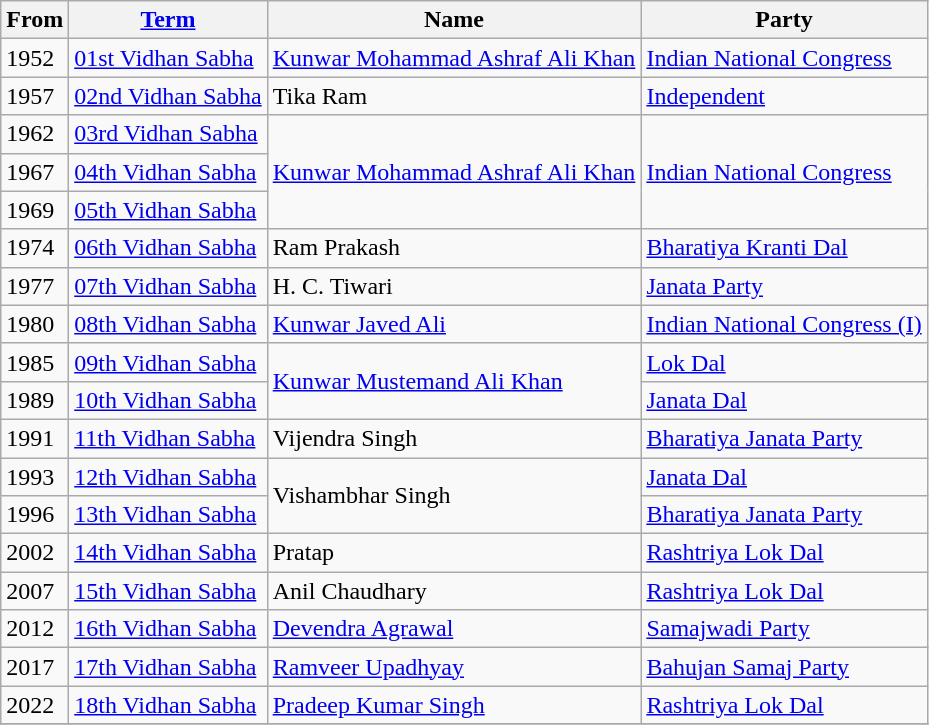<table class="wikitable sortable">
<tr>
<th>From</th>
<th><a href='#'>Term</a></th>
<th>Name</th>
<th>Party</th>
</tr>
<tr>
<td>1952</td>
<td><a href='#'>01st Vidhan Sabha</a></td>
<td><a href='#'>Kunwar Mohammad Ashraf Ali Khan</a></td>
<td><a href='#'>Indian National Congress</a></td>
</tr>
<tr>
<td>1957</td>
<td><a href='#'>02nd Vidhan Sabha</a></td>
<td>Tika Ram</td>
<td><a href='#'>Independent</a>  </td>
</tr>
<tr>
<td>1962</td>
<td><a href='#'>03rd Vidhan Sabha</a>  </td>
<td rowspan="3"><a href='#'>Kunwar Mohammad Ashraf Ali Khan</a></td>
<td rowspan="3"><a href='#'>Indian National Congress</a></td>
</tr>
<tr>
<td>1967</td>
<td><a href='#'>04th Vidhan Sabha</a></td>
</tr>
<tr>
<td>1969</td>
<td><a href='#'>05th Vidhan Sabha</a>  </td>
</tr>
<tr>
<td>1974</td>
<td><a href='#'>06th Vidhan Sabha</a></td>
<td>Ram Prakash</td>
<td><a href='#'>Bharatiya Kranti Dal</a>  </td>
</tr>
<tr>
<td>1977</td>
<td><a href='#'>07th Vidhan Sabha</a></td>
<td>H. C. Tiwari</td>
<td><a href='#'>Janata Party</a></td>
</tr>
<tr>
<td>1980</td>
<td><a href='#'>08th Vidhan Sabha</a></td>
<td><a href='#'>Kunwar Javed Ali</a></td>
<td><a href='#'>Indian National Congress (I)</a></td>
</tr>
<tr>
<td>1985</td>
<td><a href='#'>09th Vidhan Sabha</a></td>
<td rowspan="2"><a href='#'>Kunwar Mustemand Ali Khan</a></td>
<td><a href='#'>Lok Dal</a></td>
</tr>
<tr>
<td>1989</td>
<td><a href='#'>10th Vidhan Sabha</a></td>
<td><a href='#'>Janata Dal</a></td>
</tr>
<tr>
<td>1991</td>
<td><a href='#'>11th Vidhan Sabha</a></td>
<td>Vijendra Singh</td>
<td><a href='#'>Bharatiya Janata Party</a></td>
</tr>
<tr>
<td>1993</td>
<td><a href='#'>12th Vidhan Sabha</a></td>
<td rowspan="2">Vishambhar Singh</td>
<td><a href='#'>Janata Dal</a></td>
</tr>
<tr>
<td>1996</td>
<td><a href='#'>13th Vidhan Sabha</a></td>
<td><a href='#'>Bharatiya Janata Party</a>  </td>
</tr>
<tr>
<td>2002</td>
<td><a href='#'>14th Vidhan Sabha</a></td>
<td>Pratap</td>
<td><a href='#'>Rashtriya Lok Dal</a>  </td>
</tr>
<tr>
<td>2007</td>
<td><a href='#'>15th Vidhan Sabha</a></td>
<td>Anil Chaudhary</td>
<td><a href='#'>Rashtriya Lok Dal</a></td>
</tr>
<tr>
<td>2012</td>
<td><a href='#'>16th Vidhan Sabha</a></td>
<td><a href='#'>Devendra Agrawal</a></td>
<td><a href='#'>Samajwadi Party</a></td>
</tr>
<tr>
<td>2017</td>
<td><a href='#'>17th Vidhan Sabha</a></td>
<td><a href='#'>Ramveer Upadhyay</a></td>
<td><a href='#'>Bahujan Samaj Party</a>  </td>
</tr>
<tr>
<td>2022</td>
<td><a href='#'>18th Vidhan Sabha</a></td>
<td><a href='#'>Pradeep Kumar Singh</a></td>
<td><a href='#'>Rashtriya Lok Dal</a></td>
</tr>
<tr>
</tr>
</table>
